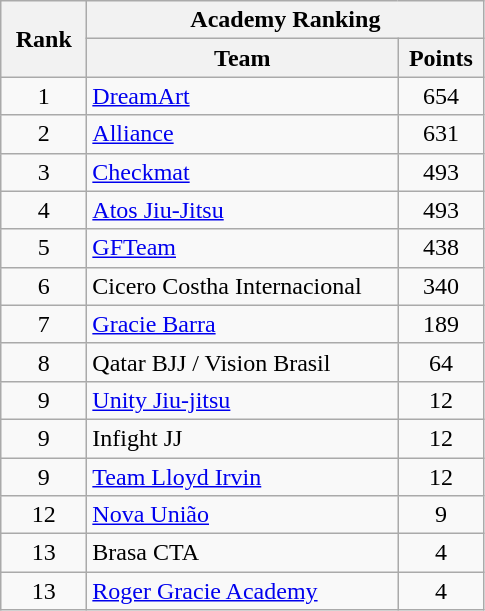<table class="wikitable" style="text-align:center;">
<tr>
<th rowspan="2" width="50">Rank</th>
<th colspan="2">Academy Ranking</th>
</tr>
<tr>
<th width="200">Team</th>
<th width="50">Points</th>
</tr>
<tr>
<td>1</td>
<td style="text-align:left"><a href='#'>DreamArt</a></td>
<td>654</td>
</tr>
<tr>
<td>2</td>
<td style="text-align:left"><a href='#'>Alliance</a></td>
<td>631</td>
</tr>
<tr>
<td>3</td>
<td style="text-align:left"><a href='#'>Checkmat</a></td>
<td>493</td>
</tr>
<tr>
<td>4</td>
<td style="text-align:left"><a href='#'>Atos Jiu-Jitsu</a></td>
<td>493</td>
</tr>
<tr>
<td>5</td>
<td style="text-align:left"><a href='#'>GFTeam</a></td>
<td>438</td>
</tr>
<tr>
<td>6</td>
<td style="text-align:left">Cicero Costha Internacional</td>
<td>340</td>
</tr>
<tr>
<td>7</td>
<td style="text-align:left"><a href='#'>Gracie Barra</a></td>
<td>189</td>
</tr>
<tr>
<td>8</td>
<td style="text-align:left">Qatar BJJ / Vision Brasil</td>
<td>64</td>
</tr>
<tr>
<td>9</td>
<td style="text-align:left"><a href='#'>Unity Jiu-jitsu</a></td>
<td>12</td>
</tr>
<tr>
<td>9</td>
<td style="text-align:left">Infight JJ</td>
<td>12</td>
</tr>
<tr>
<td>9</td>
<td style="text-align:left"><a href='#'>Team Lloyd Irvin</a></td>
<td>12</td>
</tr>
<tr>
<td>12</td>
<td style="text-align:left"><a href='#'>Nova União</a></td>
<td>9</td>
</tr>
<tr>
<td>13</td>
<td style="text-align:left">Brasa CTA</td>
<td>4</td>
</tr>
<tr>
<td>13</td>
<td style="text-align:left"><a href='#'>Roger Gracie Academy</a></td>
<td>4</td>
</tr>
</table>
